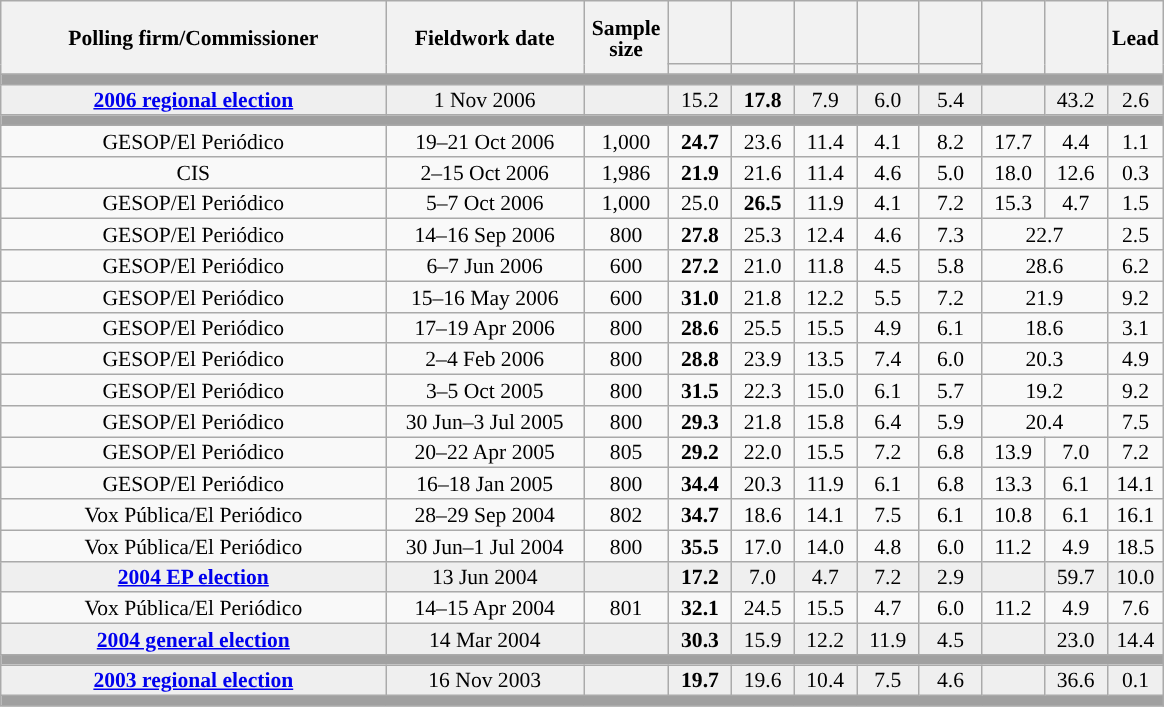<table class="wikitable collapsible collapsed" style="text-align:center; font-size:90%; line-height:14px;">
<tr style="height:42px;">
<th style="width:250px;" rowspan="2">Polling firm/Commissioner</th>
<th style="width:125px;" rowspan="2">Fieldwork date</th>
<th style="width:50px;" rowspan="2">Sample size</th>
<th style="width:35px;"></th>
<th style="width:35px;"></th>
<th style="width:35px;"></th>
<th style="width:35px;"></th>
<th style="width:35px;"></th>
<th style="width:35px;" rowspan="2"></th>
<th style="width:35px;" rowspan="2"></th>
<th style="width:30px;" rowspan="2">Lead</th>
</tr>
<tr>
<th style="color:inherit;background:"></th>
<th style="color:inherit;background:"></th>
<th style="color:inherit;background:"></th>
<th style="color:inherit;background:"></th>
<th style="color:inherit;background:"></th>
</tr>
<tr>
<td colspan="11" style="background:#A0A0A0"></td>
</tr>
<tr style="background:#EFEFEF;">
<td><strong><a href='#'>2006 regional election</a></strong></td>
<td>1 Nov 2006</td>
<td></td>
<td>15.2</td>
<td><strong>17.8</strong></td>
<td>7.9</td>
<td>6.0</td>
<td>5.4</td>
<td></td>
<td>43.2</td>
<td style="background:">2.6</td>
</tr>
<tr>
<td colspan="11" style="background:#A0A0A0"></td>
</tr>
<tr>
<td>GESOP/El Periódico</td>
<td>19–21 Oct 2006</td>
<td>1,000</td>
<td><strong>24.7</strong></td>
<td>23.6</td>
<td>11.4</td>
<td>4.1</td>
<td>8.2</td>
<td>17.7</td>
<td>4.4</td>
<td style="background:">1.1</td>
</tr>
<tr>
<td>CIS</td>
<td>2–15 Oct 2006</td>
<td>1,986</td>
<td><strong>21.9</strong></td>
<td>21.6</td>
<td>11.4</td>
<td>4.6</td>
<td>5.0</td>
<td>18.0</td>
<td>12.6</td>
<td style="background:">0.3</td>
</tr>
<tr>
<td>GESOP/El Periódico</td>
<td>5–7 Oct 2006</td>
<td>1,000</td>
<td>25.0</td>
<td><strong>26.5</strong></td>
<td>11.9</td>
<td>4.1</td>
<td>7.2</td>
<td>15.3</td>
<td>4.7</td>
<td style="background:">1.5</td>
</tr>
<tr>
<td>GESOP/El Periódico</td>
<td>14–16 Sep 2006</td>
<td>800</td>
<td><strong>27.8</strong></td>
<td>25.3</td>
<td>12.4</td>
<td>4.6</td>
<td>7.3</td>
<td colspan="2">22.7</td>
<td style="background:">2.5</td>
</tr>
<tr>
<td>GESOP/El Periódico</td>
<td>6–7 Jun 2006</td>
<td>600</td>
<td><strong>27.2</strong></td>
<td>21.0</td>
<td>11.8</td>
<td>4.5</td>
<td>5.8</td>
<td colspan="2">28.6</td>
<td style="background:">6.2</td>
</tr>
<tr>
<td>GESOP/El Periódico</td>
<td>15–16 May 2006</td>
<td>600</td>
<td><strong>31.0</strong></td>
<td>21.8</td>
<td>12.2</td>
<td>5.5</td>
<td>7.2</td>
<td colspan="2">21.9</td>
<td style="background:">9.2</td>
</tr>
<tr>
<td>GESOP/El Periódico</td>
<td>17–19 Apr 2006</td>
<td>800</td>
<td><strong>28.6</strong></td>
<td>25.5</td>
<td>15.5</td>
<td>4.9</td>
<td>6.1</td>
<td colspan="2">18.6</td>
<td style="background:">3.1</td>
</tr>
<tr>
<td>GESOP/El Periódico</td>
<td>2–4 Feb 2006</td>
<td>800</td>
<td><strong>28.8</strong></td>
<td>23.9</td>
<td>13.5</td>
<td>7.4</td>
<td>6.0</td>
<td colspan="2">20.3</td>
<td style="background:">4.9</td>
</tr>
<tr>
<td>GESOP/El Periódico</td>
<td>3–5 Oct 2005</td>
<td>800</td>
<td><strong>31.5</strong></td>
<td>22.3</td>
<td>15.0</td>
<td>6.1</td>
<td>5.7</td>
<td colspan="2">19.2</td>
<td style="background:">9.2</td>
</tr>
<tr>
<td>GESOP/El Periódico</td>
<td>30 Jun–3 Jul 2005</td>
<td>800</td>
<td><strong>29.3</strong></td>
<td>21.8</td>
<td>15.8</td>
<td>6.4</td>
<td>5.9</td>
<td colspan="2">20.4</td>
<td style="background:">7.5</td>
</tr>
<tr>
<td>GESOP/El Periódico</td>
<td>20–22 Apr 2005</td>
<td>805</td>
<td><strong>29.2</strong></td>
<td>22.0</td>
<td>15.5</td>
<td>7.2</td>
<td>6.8</td>
<td>13.9</td>
<td>7.0</td>
<td style="background:">7.2</td>
</tr>
<tr>
<td>GESOP/El Periódico</td>
<td>16–18 Jan 2005</td>
<td>800</td>
<td><strong>34.4</strong></td>
<td>20.3</td>
<td>11.9</td>
<td>6.1</td>
<td>6.8</td>
<td>13.3</td>
<td>6.1</td>
<td style="background:">14.1</td>
</tr>
<tr>
<td>Vox Pública/El Periódico</td>
<td>28–29 Sep 2004</td>
<td>802</td>
<td><strong>34.7</strong></td>
<td>18.6</td>
<td>14.1</td>
<td>7.5</td>
<td>6.1</td>
<td>10.8</td>
<td>6.1</td>
<td style="background:">16.1</td>
</tr>
<tr>
<td>Vox Pública/El Periódico</td>
<td>30 Jun–1 Jul 2004</td>
<td>800</td>
<td><strong>35.5</strong></td>
<td>17.0</td>
<td>14.0</td>
<td>4.8</td>
<td>6.0</td>
<td>11.2</td>
<td>4.9</td>
<td style="background:">18.5</td>
</tr>
<tr style="background:#EFEFEF;">
<td><strong><a href='#'>2004 EP election</a></strong></td>
<td>13 Jun 2004</td>
<td></td>
<td><strong>17.2</strong></td>
<td>7.0</td>
<td>4.7</td>
<td>7.2</td>
<td>2.9</td>
<td></td>
<td>59.7</td>
<td style="background:">10.0</td>
</tr>
<tr>
<td>Vox Pública/El Periódico</td>
<td>14–15 Apr 2004</td>
<td>801</td>
<td><strong>32.1</strong></td>
<td>24.5</td>
<td>15.5</td>
<td>4.7</td>
<td>6.0</td>
<td>11.2</td>
<td>4.9</td>
<td style="background:">7.6</td>
</tr>
<tr style="background:#EFEFEF;">
<td><strong><a href='#'>2004 general election</a></strong></td>
<td>14 Mar 2004</td>
<td></td>
<td><strong>30.3</strong></td>
<td>15.9</td>
<td>12.2</td>
<td>11.9</td>
<td>4.5</td>
<td></td>
<td>23.0</td>
<td style="background:">14.4</td>
</tr>
<tr>
<td colspan="11" style="background:#A0A0A0"></td>
</tr>
<tr style="background:#EFEFEF;">
<td><strong><a href='#'>2003 regional election</a></strong></td>
<td>16 Nov 2003</td>
<td></td>
<td><strong>19.7</strong></td>
<td>19.6</td>
<td>10.4</td>
<td>7.5</td>
<td>4.6</td>
<td></td>
<td>36.6</td>
<td style="background:">0.1</td>
</tr>
<tr>
<td colspan="11" style="background:#A0A0A0"></td>
</tr>
</table>
